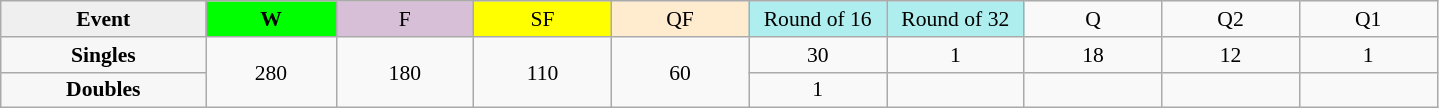<table class=wikitable style=font-size:90%;text-align:center>
<tr>
<td style="width:130px; background:#efefef;"><strong>Event</strong></td>
<td style="width:80px; background:lime;"><strong>W</strong></td>
<td style="width:85px; background:thistle;">F</td>
<td style="width:85px; background:#ff0;">SF</td>
<td style="width:85px; background:#ffebcd;">QF</td>
<td style="width:85px; background:#afeeee;">Round of 16</td>
<td style="width:85px; background:#afeeee;">Round of 32</td>
<td width=85>Q</td>
<td width=85>Q2</td>
<td width=85>Q1</td>
</tr>
<tr>
<th style="background:#f7f7f7;">Singles</th>
<td rowspan=2>280</td>
<td rowspan=2>180</td>
<td rowspan=2>110</td>
<td rowspan=2>60</td>
<td>30</td>
<td>1</td>
<td>18</td>
<td>12</td>
<td>1</td>
</tr>
<tr>
<th style="background:#f7f7f7;">Doubles</th>
<td>1</td>
<td></td>
<td></td>
<td></td>
<td></td>
</tr>
</table>
